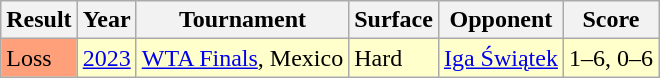<table class="wikitable">
<tr>
<th>Result</th>
<th>Year</th>
<th>Tournament</th>
<th>Surface</th>
<th>Opponent</th>
<th class=unsortable>Score</th>
</tr>
<tr style=background:#ffffcc>
<td bgcolor=ffa07a>Loss</td>
<td><a href='#'>2023</a></td>
<td><a href='#'>WTA Finals</a>, Mexico</td>
<td>Hard</td>
<td> <a href='#'>Iga Świątek</a></td>
<td>1–6, 0–6</td>
</tr>
</table>
